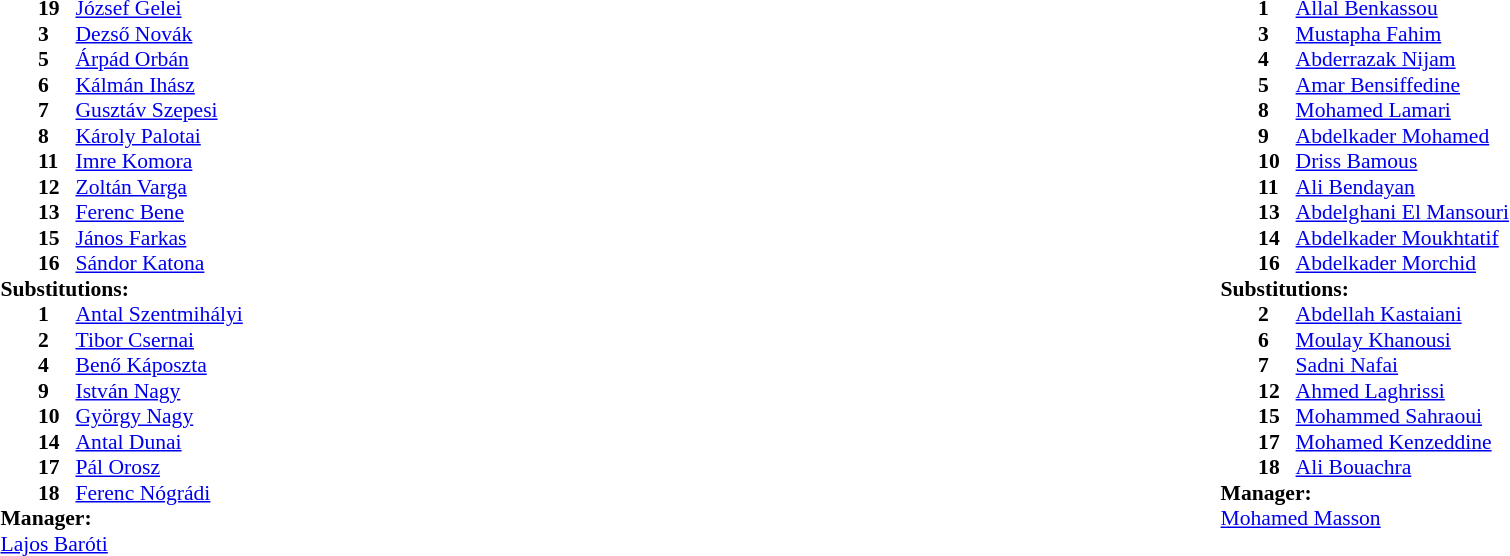<table width="100%">
<tr>
<td valign="top" width="40%"><br><table style="font-size:90%" cellspacing="0" cellpadding="0">
<tr>
<th width=25></th>
<th width=25></th>
</tr>
<tr>
<td></td>
<td><strong>19</strong></td>
<td><a href='#'>József Gelei</a></td>
</tr>
<tr>
<td></td>
<td><strong>3</strong></td>
<td><a href='#'>Dezső Novák</a></td>
</tr>
<tr>
<td></td>
<td><strong>5</strong></td>
<td><a href='#'>Árpád Orbán</a></td>
</tr>
<tr>
<td></td>
<td><strong>6</strong></td>
<td><a href='#'>Kálmán Ihász</a></td>
</tr>
<tr>
<td></td>
<td><strong>7</strong></td>
<td><a href='#'>Gusztáv Szepesi</a></td>
</tr>
<tr>
<td></td>
<td><strong>8</strong></td>
<td><a href='#'>Károly Palotai</a></td>
</tr>
<tr>
<td></td>
<td><strong>11</strong></td>
<td><a href='#'>Imre Komora</a></td>
</tr>
<tr>
<td></td>
<td><strong>12</strong></td>
<td><a href='#'>Zoltán Varga</a></td>
</tr>
<tr>
<td></td>
<td><strong>13</strong></td>
<td><a href='#'>Ferenc Bene</a></td>
</tr>
<tr>
<td></td>
<td><strong>15</strong></td>
<td><a href='#'>János Farkas</a></td>
</tr>
<tr>
<td></td>
<td><strong>16</strong></td>
<td><a href='#'>Sándor Katona</a></td>
</tr>
<tr>
<td colspan=3><strong>Substitutions:</strong></td>
</tr>
<tr>
<td></td>
<td><strong>1</strong></td>
<td><a href='#'>Antal Szentmihályi</a></td>
</tr>
<tr>
<td></td>
<td><strong>2</strong></td>
<td><a href='#'>Tibor Csernai</a></td>
</tr>
<tr>
<td></td>
<td><strong>4</strong></td>
<td><a href='#'>Benő Káposzta</a></td>
</tr>
<tr>
<td></td>
<td><strong>9</strong></td>
<td><a href='#'>István Nagy</a></td>
</tr>
<tr>
<td></td>
<td><strong>10</strong></td>
<td><a href='#'>György Nagy</a></td>
</tr>
<tr>
<td></td>
<td><strong>14</strong></td>
<td><a href='#'>Antal Dunai</a></td>
</tr>
<tr>
<td></td>
<td><strong>17</strong></td>
<td><a href='#'>Pál Orosz</a></td>
</tr>
<tr>
<td></td>
<td><strong>18</strong></td>
<td><a href='#'>Ferenc Nógrádi</a></td>
</tr>
<tr>
<td colspan=3><strong>Manager:</strong></td>
</tr>
<tr>
<td colspan=3> <a href='#'>Lajos Baróti</a></td>
</tr>
</table>
</td>
<td valign="top" width="50%"><br><table style="font-size:90%; margin:auto" cellspacing="0" cellpadding="0">
<tr>
<th width=25></th>
<th width=25></th>
</tr>
<tr>
<td></td>
<td><strong>1</strong></td>
<td><a href='#'>Allal Benkassou</a></td>
</tr>
<tr>
<td></td>
<td><strong>3</strong></td>
<td><a href='#'>Mustapha Fahim</a></td>
</tr>
<tr>
<td></td>
<td><strong>4</strong></td>
<td><a href='#'>Abderrazak Nijam</a></td>
</tr>
<tr>
<td></td>
<td><strong>5</strong></td>
<td><a href='#'>Amar Bensiffedine</a></td>
</tr>
<tr>
<td></td>
<td><strong>8</strong></td>
<td><a href='#'>Mohamed Lamari</a></td>
</tr>
<tr>
<td></td>
<td><strong>9</strong></td>
<td><a href='#'>Abdelkader Mohamed</a></td>
</tr>
<tr>
<td></td>
<td><strong>10</strong></td>
<td><a href='#'>Driss Bamous</a></td>
</tr>
<tr>
<td></td>
<td><strong>11</strong></td>
<td><a href='#'>Ali Bendayan</a></td>
</tr>
<tr>
<td></td>
<td><strong>13</strong></td>
<td><a href='#'>Abdelghani El Mansouri</a></td>
</tr>
<tr>
<td></td>
<td><strong>14</strong></td>
<td><a href='#'>Abdelkader Moukhtatif</a></td>
</tr>
<tr>
<td></td>
<td><strong>16</strong></td>
<td><a href='#'>Abdelkader Morchid</a></td>
</tr>
<tr>
<td colspan=3><strong>Substitutions:</strong></td>
</tr>
<tr>
<td></td>
<td><strong>2</strong></td>
<td><a href='#'>Abdellah Kastaiani</a></td>
</tr>
<tr>
<td></td>
<td><strong>6</strong></td>
<td><a href='#'>Moulay Khanousi</a></td>
</tr>
<tr>
<td></td>
<td><strong>7</strong></td>
<td><a href='#'>Sadni Nafai</a></td>
</tr>
<tr>
<td></td>
<td><strong>12</strong></td>
<td><a href='#'>Ahmed Laghrissi</a></td>
</tr>
<tr>
<td></td>
<td><strong>15</strong></td>
<td><a href='#'>Mohammed Sahraoui</a></td>
</tr>
<tr>
<td></td>
<td><strong>17</strong></td>
<td><a href='#'>Mohamed Kenzeddine</a></td>
</tr>
<tr>
<td></td>
<td><strong>18</strong></td>
<td><a href='#'>Ali Bouachra</a></td>
</tr>
<tr>
<td colspan=3><strong>Manager:</strong></td>
</tr>
<tr>
<td colspan=3> <a href='#'>Mohamed Masson</a></td>
</tr>
</table>
</td>
</tr>
</table>
